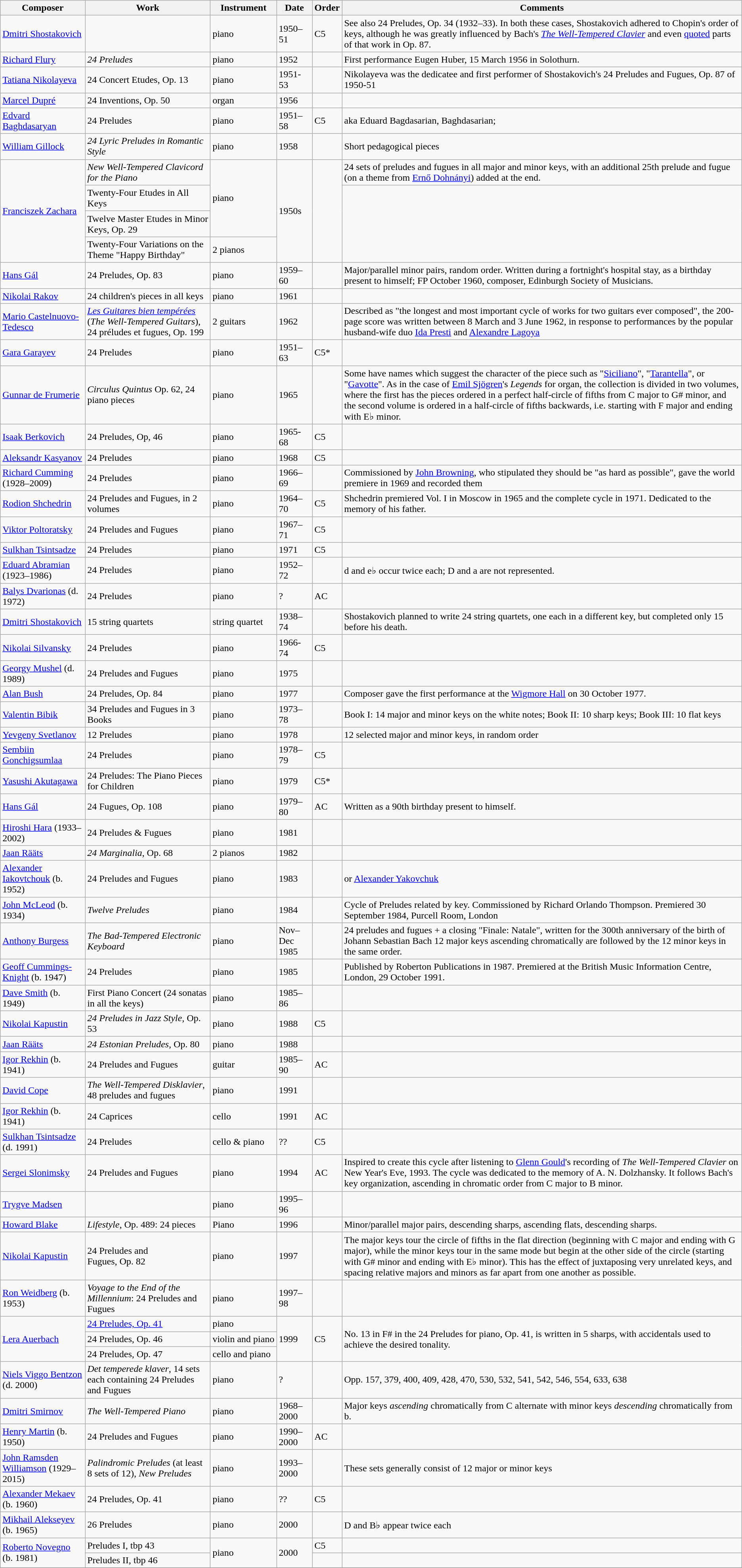<table class="sortable wikitable">
<tr>
<th>Composer</th>
<th>Work</th>
<th>Instrument</th>
<th>Date</th>
<th>Order</th>
<th>Comments</th>
</tr>
<tr>
<td><a href='#'>Dmitri Shostakovich</a></td>
<td></td>
<td>piano</td>
<td>1950–51</td>
<td>C5</td>
<td>See also 24 Preludes, Op. 34 (1932–33). In both these cases, Shostakovich adhered to Chopin's order of keys, although he was greatly influenced by Bach's <em><a href='#'>The Well-Tempered Clavier</a></em> and even <a href='#'>quoted</a> parts of that work in Op. 87.</td>
</tr>
<tr>
<td><a href='#'>Richard Flury</a></td>
<td><em>24 Preludes</em></td>
<td>piano</td>
<td>1952</td>
<td></td>
<td>First performance Eugen Huber, 15 March 1956 in Solothurn.</td>
</tr>
<tr>
<td><a href='#'>Tatiana Nikolayeva</a></td>
<td>24 Concert Etudes, Op. 13</td>
<td>piano</td>
<td>1951-53</td>
<td></td>
<td>Nikolayeva was the dedicatee and first performer of Shostakovich's 24 Preludes and Fugues, Op. 87 of 1950-51</td>
</tr>
<tr>
<td><a href='#'>Marcel Dupré</a></td>
<td>24 Inventions, Op. 50</td>
<td>organ</td>
<td>1956</td>
<td></td>
<td></td>
</tr>
<tr>
<td><a href='#'>Edvard Baghdasaryan</a></td>
<td>24 Preludes</td>
<td>piano</td>
<td>1951–58</td>
<td>C5</td>
<td>aka Eduard Bagdasarian, Baghdasarian;</td>
</tr>
<tr>
<td><a href='#'>William Gillock</a></td>
<td><em>24 Lyric Preludes in Romantic Style</em></td>
<td>piano</td>
<td>1958</td>
<td></td>
<td>Short pedagogical pieces </td>
</tr>
<tr>
<td rowspan=4><a href='#'>Franciszek Zachara</a></td>
<td><em>New Well-Tempered Clavicord for the Piano</em></td>
<td rowspan=3>piano</td>
<td rowspan=4>1950s</td>
<td rowspan=4></td>
<td>24 sets of preludes and fugues in all major and minor keys, with an additional 25th prelude and fugue (on a theme from <a href='#'>Ernő Dohnányi</a>) added at the end.</td>
</tr>
<tr>
<td>Twenty-Four Etudes in All Keys</td>
</tr>
<tr>
<td>Twelve Master Etudes in Minor Keys, Op. 29</td>
</tr>
<tr>
<td>Twenty-Four Variations on the Theme "Happy Birthday"</td>
<td>2 pianos</td>
</tr>
<tr>
<td><a href='#'>Hans Gál</a></td>
<td>24 Preludes, Op. 83</td>
<td>piano</td>
<td>1959–60</td>
<td></td>
<td>Major/parallel minor pairs, random order. Written during a fortnight's hospital stay, as a birthday present to himself; FP October 1960, composer, Edinburgh Society of Musicians.</td>
</tr>
<tr>
<td><a href='#'>Nikolai Rakov</a></td>
<td>24 children's pieces in all keys</td>
<td>piano</td>
<td>1961</td>
<td></td>
<td></td>
</tr>
<tr>
<td><a href='#'>Mario Castelnuovo-Tedesco</a></td>
<td><em><a href='#'>Les Guitares bien tempérées</a></em> (<em>The Well-Tempered Guitars</em>), 24 préludes et fugues, Op. 199</td>
<td>2 guitars</td>
<td>1962</td>
<td></td>
<td>Described as "the longest and most important cycle of works for two guitars ever composed", the 200-page score was written between 8 March and 3 June 1962, in response to performances by the popular husband-wife duo <a href='#'>Ida Presti</a> and <a href='#'>Alexandre Lagoya</a></td>
</tr>
<tr>
<td><a href='#'>Gara Garayev</a></td>
<td>24 Preludes</td>
<td>piano</td>
<td>1951–63</td>
<td>C5* </td>
<td></td>
</tr>
<tr>
<td><a href='#'>Gunnar de Frumerie</a></td>
<td><em>Circulus Quintus</em> Op. 62, 24 piano pieces</td>
<td>piano</td>
<td>1965</td>
<td></td>
<td>Some have names which suggest the character of the piece such as "<a href='#'>Siciliano</a>", "<a href='#'>Tarantella</a>", or "<a href='#'>Gavotte</a>". As in the case of <a href='#'>Emil Sjögren</a>'s <em>Legends</em> for organ, the collection is divided in two volumes, where the first has the pieces ordered in a perfect half-circle of fifths from C major to G# minor, and the second volume is ordered in a half-circle of fifths backwards, i.e. starting with F major and ending with E♭ minor.</td>
</tr>
<tr>
<td><a href='#'>Isaak Berkovich</a></td>
<td>24 Preludes, Op, 46</td>
<td>piano</td>
<td>1965-68</td>
<td>C5</td>
<td></td>
</tr>
<tr>
<td><a href='#'>Aleksandr Kasyanov</a></td>
<td>24 Preludes</td>
<td>piano</td>
<td>1968</td>
<td>C5</td>
<td></td>
</tr>
<tr>
<td><a href='#'>Richard Cumming</a> (1928–2009)</td>
<td>24 Preludes</td>
<td>piano</td>
<td>1966–69</td>
<td></td>
<td>Commissioned by <a href='#'>John Browning</a>, who stipulated they should be "as hard as possible", gave the world premiere in 1969 and recorded them</td>
</tr>
<tr>
<td><a href='#'>Rodion Shchedrin</a></td>
<td>24 Preludes and Fugues, in 2 volumes</td>
<td>piano</td>
<td>1964–70</td>
<td>C5</td>
<td>Shchedrin premiered Vol. I in Moscow in 1965 and the complete cycle in 1971. Dedicated to the memory of his father.</td>
</tr>
<tr>
<td><a href='#'>Viktor Poltoratsky</a></td>
<td>24 Preludes and Fugues</td>
<td>piano</td>
<td>1967–71</td>
<td>C5</td>
<td></td>
</tr>
<tr>
<td><a href='#'>Sulkhan Tsintsadze</a></td>
<td>24 Preludes</td>
<td>piano</td>
<td>1971</td>
<td>C5</td>
<td></td>
</tr>
<tr>
<td><a href='#'>Eduard Abramian</a> (1923–1986)</td>
<td>24 Preludes</td>
<td>piano</td>
<td>1952–72</td>
<td></td>
<td>d and e♭ occur twice each; D and a are not represented.</td>
</tr>
<tr>
<td><a href='#'>Balys Dvarionas</a> (d. 1972)</td>
<td>24 Preludes</td>
<td>piano</td>
<td>?</td>
<td>AC</td>
<td></td>
</tr>
<tr>
<td><a href='#'>Dmitri Shostakovich</a></td>
<td>15 string quartets</td>
<td>string quartet</td>
<td>1938–74</td>
<td></td>
<td>Shostakovich planned to write 24 string quartets, one each in a different key, but completed only 15 before his death.</td>
</tr>
<tr>
<td><a href='#'>Nikolai Silvansky</a></td>
<td>24 Preludes</td>
<td>piano</td>
<td>1966-74</td>
<td>C5</td>
<td></td>
</tr>
<tr>
<td><a href='#'>Georgy Mushel</a> (d. 1989)</td>
<td>24 Preludes and Fugues</td>
<td>piano</td>
<td>1975</td>
<td></td>
<td></td>
</tr>
<tr>
<td><a href='#'>Alan Bush</a></td>
<td>24 Preludes, Op. 84</td>
<td>piano</td>
<td>1977</td>
<td></td>
<td>Composer gave the first performance at the <a href='#'>Wigmore Hall</a> on 30 October 1977.</td>
</tr>
<tr>
<td><a href='#'>Valentin Bibik</a></td>
<td>34 Preludes and Fugues in 3 Books</td>
<td>piano</td>
<td>1973–78</td>
<td></td>
<td>Book I: 14 major and minor keys on the white notes; Book II: 10 sharp keys; Book III: 10 flat keys</td>
</tr>
<tr>
<td><a href='#'>Yevgeny Svetlanov</a></td>
<td>12 Preludes</td>
<td>piano</td>
<td>1978</td>
<td></td>
<td>12 selected major and minor keys, in random order </td>
</tr>
<tr>
<td><a href='#'>Sembiin Gonchigsumlaa</a></td>
<td>24 Preludes</td>
<td>piano</td>
<td>1978–79</td>
<td>C5</td>
<td></td>
</tr>
<tr>
<td><a href='#'>Yasushi Akutagawa</a></td>
<td>24 Preludes: The Piano Pieces for Children</td>
<td>piano</td>
<td>1979</td>
<td>C5* </td>
<td></td>
</tr>
<tr>
<td><a href='#'>Hans Gál</a></td>
<td>24 Fugues, Op. 108</td>
<td>piano</td>
<td>1979–80</td>
<td>AC</td>
<td>Written as a 90th birthday present to himself.</td>
</tr>
<tr>
<td><a href='#'>Hiroshi Hara</a> (1933–2002)</td>
<td>24 Preludes & Fugues</td>
<td>piano</td>
<td>1981</td>
<td></td>
<td></td>
</tr>
<tr>
<td><a href='#'>Jaan Rääts</a></td>
<td><em>24 Marginalia</em>, Op. 68</td>
<td>2 pianos</td>
<td>1982</td>
<td></td>
<td></td>
</tr>
<tr>
<td><a href='#'>Alexander Iakovtchouk</a> (b. 1952)</td>
<td>24 Preludes and Fugues</td>
<td>piano</td>
<td>1983</td>
<td></td>
<td> or <a href='#'>Alexander Yakovchuk</a></td>
</tr>
<tr>
<td><a href='#'>John McLeod</a> (b. 1934)</td>
<td><em>Twelve Preludes</em></td>
<td>piano</td>
<td>1984</td>
<td></td>
<td>Cycle of Preludes related by key. Commissioned by Richard Orlando Thompson. Premiered 30 September 1984, Purcell Room, London</td>
</tr>
<tr>
<td><a href='#'>Anthony Burgess</a></td>
<td><em>The Bad-Tempered Electronic Keyboard</em></td>
<td>piano</td>
<td data-sort-value="1985">Nov–Dec 1985</td>
<td></td>
<td>24 preludes and fugues + a closing "Finale: Natale", written for the 300th anniversary of the birth of Johann Sebastian Bach 12 major keys ascending chromatically are followed by the 12 minor keys in the same order.</td>
</tr>
<tr>
<td><a href='#'>Geoff Cummings-Knight</a> (b. 1947)</td>
<td>24 Preludes</td>
<td>piano</td>
<td>1985</td>
<td></td>
<td>Published by Roberton Publications in 1987. Premiered at the British Music Information Centre, London, 29 October 1991.</td>
</tr>
<tr>
<td><a href='#'>Dave Smith</a> (b. 1949)</td>
<td>First Piano Concert (24 sonatas in all the keys)</td>
<td>piano</td>
<td>1985–86</td>
<td></td>
<td></td>
</tr>
<tr>
<td><a href='#'>Nikolai Kapustin</a></td>
<td><em>24 Preludes in Jazz Style</em>, Op. 53</td>
<td>piano</td>
<td>1988</td>
<td>C5</td>
<td></td>
</tr>
<tr>
<td><a href='#'>Jaan Rääts</a></td>
<td><em>24 Estonian Preludes</em>, Op. 80</td>
<td>piano</td>
<td>1988</td>
<td></td>
<td></td>
</tr>
<tr>
<td><a href='#'>Igor Rekhin</a> (b. 1941)</td>
<td>24 Preludes and Fugues</td>
<td>guitar</td>
<td>1985–90</td>
<td>AC</td>
<td></td>
</tr>
<tr>
<td><a href='#'>David Cope</a></td>
<td><em>The Well-Tempered Disklavier</em>, 48 preludes and fugues</td>
<td>piano</td>
<td>1991</td>
<td></td>
<td></td>
</tr>
<tr>
<td><a href='#'>Igor Rekhin</a> (b. 1941)</td>
<td>24 Caprices</td>
<td>cello</td>
<td>1991</td>
<td>AC</td>
<td></td>
</tr>
<tr>
<td><a href='#'>Sulkhan Tsintsadze</a> (d. 1991)</td>
<td>24 Preludes</td>
<td>cello & piano</td>
<td>??</td>
<td>C5</td>
<td></td>
</tr>
<tr>
<td><a href='#'>Sergei Slonimsky</a></td>
<td>24 Preludes and Fugues</td>
<td>piano</td>
<td>1994</td>
<td>AC</td>
<td>Inspired to create this cycle after listening to <a href='#'>Glenn Gould</a>'s recording of <em>The Well-Tempered Clavier</em> on New Year's Eve, 1993. The cycle was dedicated to the memory of A. N. Dolzhansky. It follows Bach's key organization, ascending in chromatic order from C major to B minor.</td>
</tr>
<tr>
<td><a href='#'>Trygve Madsen</a></td>
<td></td>
<td>piano</td>
<td>1995–96</td>
<td></td>
<td></td>
</tr>
<tr>
<td><a href='#'>Howard Blake</a></td>
<td><em>Lifestyle</em>, Op. 489: 24 pieces</td>
<td>Piano</td>
<td>1996</td>
<td></td>
<td>Minor/parallel major pairs, descending sharps, ascending flats, descending sharps.</td>
</tr>
<tr>
<td><a href='#'>Nikolai Kapustin</a></td>
<td>24 Preludes and Fugues, Op. 82</td>
<td>piano</td>
<td>1997</td>
<td></td>
<td>The major keys tour the circle of fifths in the flat direction (beginning with C major and ending with G major), while the minor keys tour in the same mode but begin at the other side of the circle (starting with G# minor and ending with E♭ minor). This has the effect of juxtaposing very unrelated keys, and spacing relative majors and minors as far apart from one another as possible.</td>
</tr>
<tr>
<td><a href='#'>Ron Weidberg</a> (b. 1953)</td>
<td><em>Voyage to the End of the Millennium</em>: 24 Preludes and Fugues</td>
<td>piano</td>
<td>1997–98</td>
<td></td>
<td></td>
</tr>
<tr>
<td rowspan="3"><a href='#'>Lera Auerbach</a></td>
<td><a href='#'>24 Preludes, Op. 41</a></td>
<td>piano</td>
<td rowspan="3">1999</td>
<td rowspan="3">C5</td>
<td rowspan="3"> No. 13 in F# in the 24 Preludes for piano, Op. 41, is written in 5 sharps, with accidentals used to achieve the desired tonality.</td>
</tr>
<tr>
<td>24 Preludes, Op. 46</td>
<td>violin and piano</td>
</tr>
<tr>
<td>24 Preludes, Op. 47</td>
<td>cello and piano</td>
</tr>
<tr>
<td><a href='#'>Niels Viggo Bentzon</a> (d. 2000)</td>
<td><em>Det temperede klaver</em>, 14 sets each containing 24 Preludes and Fugues</td>
<td>piano</td>
<td>?</td>
<td></td>
<td>Opp. 157, 379, 400, 409, 428, 470, 530, 532, 541, 542, 546, 554, 633, 638</td>
</tr>
<tr>
<td><a href='#'>Dmitri Smirnov</a></td>
<td><em>The Well-Tempered Piano</em></td>
<td>piano</td>
<td>1968–2000</td>
<td></td>
<td>Major keys <em>ascending</em> chromatically from C alternate with minor keys <em>descending</em> chromatically from b.</td>
</tr>
<tr>
<td><a href='#'>Henry Martin</a> (b. 1950)</td>
<td>24 Preludes and Fugues</td>
<td>piano</td>
<td>1990–2000</td>
<td>AC</td>
<td></td>
</tr>
<tr>
<td><a href='#'>John Ramsden Williamson</a> (1929–2015)</td>
<td><em>Palindromic Preludes</em> (at least 8 sets of 12), <em>New Preludes</em></td>
<td>piano</td>
<td>1993–2000</td>
<td></td>
<td>These sets generally consist of 12 major or minor keys</td>
</tr>
<tr>
<td><a href='#'>Alexander Mekaev</a> (b. 1960)</td>
<td>24 Preludes, Op. 41</td>
<td>piano</td>
<td>??</td>
<td>C5</td>
<td></td>
</tr>
<tr>
<td><a href='#'>Mikhail Alekseyev</a> (b. 1965)</td>
<td>26 Preludes</td>
<td>piano</td>
<td>2000</td>
<td></td>
<td>D and B♭ appear twice each </td>
</tr>
<tr>
<td rowspan="2"><a href='#'>Roberto Novegno</a> (b. 1981)</td>
<td>Preludes I, tbp 43</td>
<td rowspan="2">piano</td>
<td rowspan="2">2000</td>
<td>C5</td>
<td></td>
</tr>
<tr>
<td>Preludes II, tbp 46</td>
<td></td>
<td></td>
</tr>
<tr>
</tr>
</table>
